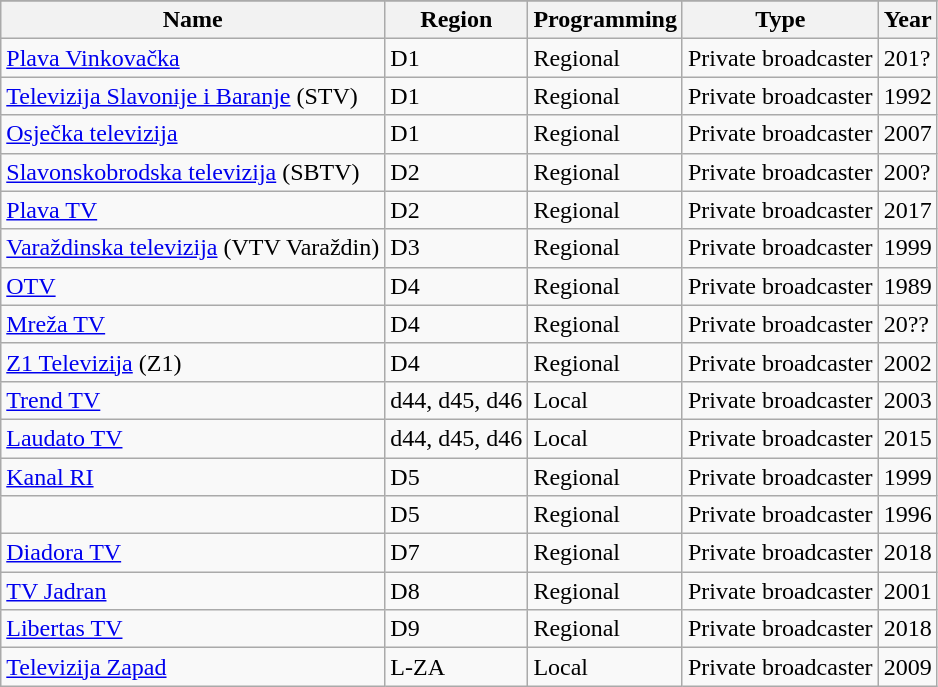<table class="wikitable sortable">
<tr>
</tr>
<tr>
<th>Name</th>
<th>Region</th>
<th>Programming</th>
<th>Type</th>
<th>Year</th>
</tr>
<tr>
<td><a href='#'>Plava Vinkovačka</a></td>
<td>D1</td>
<td>Regional</td>
<td>Private broadcaster</td>
<td>201?</td>
</tr>
<tr>
<td><a href='#'>Televizija Slavonije i Baranje</a> (STV)</td>
<td>D1</td>
<td>Regional</td>
<td>Private broadcaster</td>
<td>1992</td>
</tr>
<tr>
<td><a href='#'>Osječka televizija</a></td>
<td>D1</td>
<td>Regional</td>
<td>Private broadcaster</td>
<td>2007</td>
</tr>
<tr>
<td><a href='#'>Slavonskobrodska televizija</a> (SBTV)</td>
<td>D2</td>
<td>Regional</td>
<td>Private broadcaster</td>
<td>200?</td>
</tr>
<tr>
<td><a href='#'>Plava TV</a></td>
<td>D2</td>
<td>Regional</td>
<td>Private broadcaster</td>
<td>2017</td>
</tr>
<tr>
<td><a href='#'>Varaždinska televizija</a> (VTV Varaždin)</td>
<td>D3</td>
<td>Regional</td>
<td>Private broadcaster</td>
<td>1999</td>
</tr>
<tr>
<td><a href='#'>OTV</a></td>
<td>D4</td>
<td>Regional</td>
<td>Private broadcaster</td>
<td>1989</td>
</tr>
<tr>
<td><a href='#'>Mreža TV</a></td>
<td>D4</td>
<td>Regional</td>
<td>Private broadcaster</td>
<td>20??</td>
</tr>
<tr>
<td><a href='#'>Z1 Televizija</a> (Z1)</td>
<td>D4</td>
<td>Regional</td>
<td>Private broadcaster</td>
<td>2002</td>
</tr>
<tr>
<td><a href='#'>Trend TV</a></td>
<td>d44, d45, d46</td>
<td>Local</td>
<td>Private broadcaster</td>
<td>2003</td>
</tr>
<tr>
<td><a href='#'>Laudato TV</a></td>
<td>d44, d45, d46</td>
<td>Local</td>
<td>Private broadcaster</td>
<td>2015</td>
</tr>
<tr>
<td><a href='#'>Kanal RI</a></td>
<td>D5</td>
<td>Regional</td>
<td>Private broadcaster</td>
<td>1999</td>
</tr>
<tr>
<td></td>
<td>D5</td>
<td>Regional</td>
<td>Private broadcaster</td>
<td>1996</td>
</tr>
<tr>
<td><a href='#'>Diadora TV</a></td>
<td>D7</td>
<td>Regional</td>
<td>Private broadcaster</td>
<td>2018</td>
</tr>
<tr>
<td><a href='#'>TV Jadran</a></td>
<td>D8</td>
<td>Regional</td>
<td>Private broadcaster</td>
<td>2001</td>
</tr>
<tr>
<td><a href='#'>Libertas TV</a></td>
<td>D9</td>
<td>Regional</td>
<td>Private broadcaster</td>
<td>2018</td>
</tr>
<tr>
<td><a href='#'>Televizija Zapad</a></td>
<td>L-ZA</td>
<td>Local</td>
<td>Private broadcaster</td>
<td>2009</td>
</tr>
</table>
